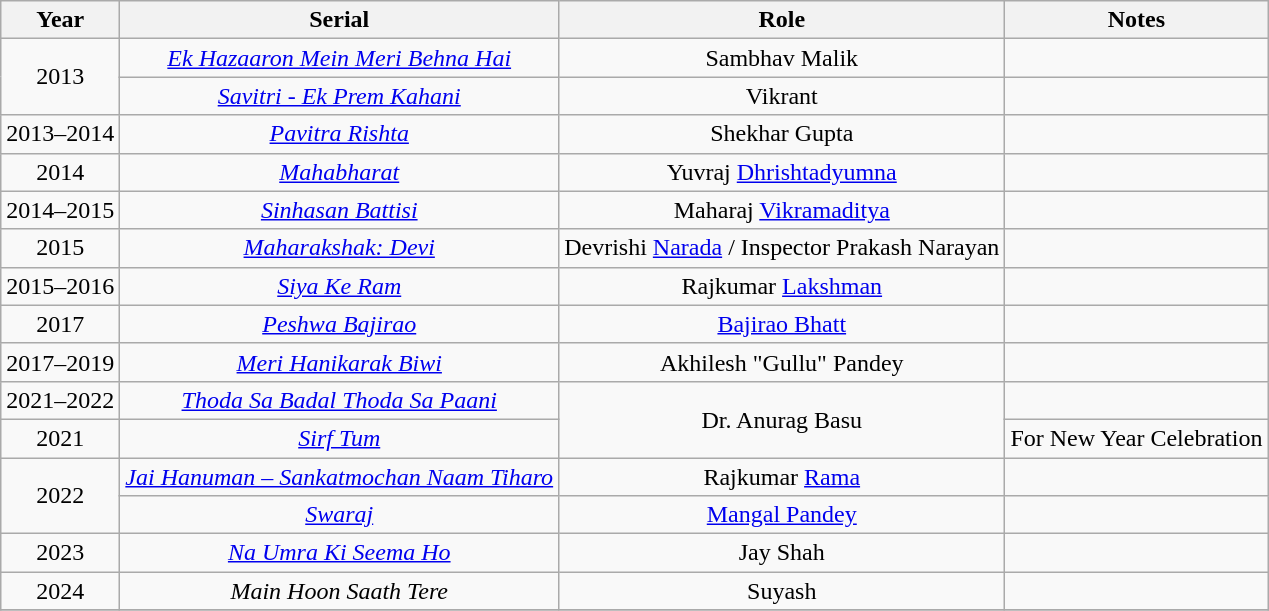<table class="wikitable sortable" style="text-align:center;">
<tr>
<th>Year</th>
<th>Serial</th>
<th>Role</th>
<th>Notes</th>
</tr>
<tr>
<td rowspan = "2">2013</td>
<td><em><a href='#'>Ek Hazaaron Mein Meri Behna Hai</a></em></td>
<td>Sambhav Malik</td>
<td></td>
</tr>
<tr>
<td><em><a href='#'>Savitri - Ek Prem Kahani</a></em></td>
<td>Vikrant</td>
<td></td>
</tr>
<tr>
<td>2013–2014</td>
<td><em><a href='#'>Pavitra Rishta</a></em></td>
<td>Shekhar Gupta</td>
<td></td>
</tr>
<tr>
<td>2014</td>
<td><em><a href='#'> Mahabharat</a></em></td>
<td>Yuvraj <a href='#'>Dhrishtadyumna</a></td>
<td></td>
</tr>
<tr>
<td>2014–2015</td>
<td><em><a href='#'> Sinhasan Battisi</a></em></td>
<td>Maharaj <a href='#'>Vikramaditya</a></td>
<td></td>
</tr>
<tr>
<td>2015</td>
<td><em><a href='#'>Maharakshak: Devi</a></em></td>
<td>Devrishi <a href='#'>Narada</a> / Inspector Prakash Narayan</td>
<td></td>
</tr>
<tr>
<td>2015–2016</td>
<td><em><a href='#'>Siya Ke Ram</a></em></td>
<td>Rajkumar <a href='#'>Lakshman</a></td>
<td></td>
</tr>
<tr>
<td>2017</td>
<td><em><a href='#'> Peshwa Bajirao</a></em></td>
<td><a href='#'> Bajirao Bhatt</a></td>
<td></td>
</tr>
<tr>
<td>2017–2019</td>
<td><em><a href='#'>Meri Hanikarak Biwi</a></em></td>
<td>Akhilesh "Gullu" Pandey</td>
<td></td>
</tr>
<tr>
<td>2021–2022</td>
<td><em><a href='#'>Thoda Sa Badal Thoda Sa Paani</a></em></td>
<td rowspan = "2">Dr. Anurag Basu</td>
<td></td>
</tr>
<tr>
<td>2021</td>
<td><em><a href='#'> Sirf Tum</a></em></td>
<td>For New Year Celebration</td>
</tr>
<tr>
<td rowspan = "2">2022</td>
<td><em><a href='#'>Jai Hanuman – Sankatmochan Naam Tiharo</a></em></td>
<td>Rajkumar <a href='#'>Rama</a></td>
<td></td>
</tr>
<tr>
<td><em><a href='#'> Swaraj</a></em></td>
<td><a href='#'>Mangal Pandey</a></td>
<td></td>
</tr>
<tr>
<td>2023</td>
<td><em><a href='#'>Na Umra Ki Seema Ho</a></em></td>
<td>Jay Shah</td>
<td></td>
</tr>
<tr>
<td>2024</td>
<td><em>Main Hoon Saath Tere</em></td>
<td>Suyash</td>
<td></td>
</tr>
<tr>
</tr>
</table>
